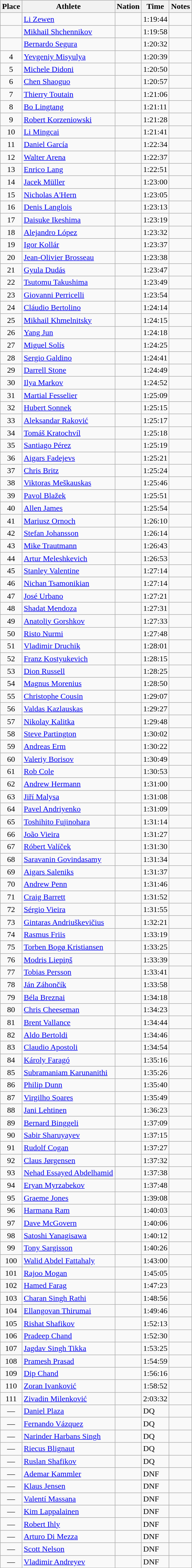<table class=wikitable>
<tr>
<th>Place</th>
<th>Athlete</th>
<th>Nation</th>
<th>Time</th>
<th>Notes</th>
</tr>
<tr>
<td align=center></td>
<td><a href='#'>Li Zewen</a></td>
<td></td>
<td>1:19:44</td>
<td> </td>
</tr>
<tr>
<td align=center></td>
<td><a href='#'>Mikhail Shchennikov</a></td>
<td></td>
<td>1:19:58</td>
<td> </td>
</tr>
<tr>
<td align=center></td>
<td><a href='#'>Bernardo Segura</a></td>
<td></td>
<td>1:20:32</td>
<td> </td>
</tr>
<tr>
<td align=center>4</td>
<td><a href='#'>Yevgeniy Misyulya</a></td>
<td></td>
<td>1:20:39</td>
<td> </td>
</tr>
<tr>
<td align=center>5</td>
<td><a href='#'>Michele Didoni</a></td>
<td></td>
<td>1:20:50</td>
<td> </td>
</tr>
<tr>
<td align=center>6</td>
<td><a href='#'>Chen Shaoguo</a></td>
<td></td>
<td>1:20:57</td>
<td> </td>
</tr>
<tr>
<td align=center>7</td>
<td><a href='#'>Thierry Toutain</a></td>
<td></td>
<td>1:21:06</td>
<td> </td>
</tr>
<tr>
<td align=center>8</td>
<td><a href='#'>Bo Lingtang</a></td>
<td></td>
<td>1:21:11</td>
<td> </td>
</tr>
<tr>
<td align=center>9</td>
<td><a href='#'>Robert Korzeniowski</a></td>
<td></td>
<td>1:21:28</td>
<td> </td>
</tr>
<tr>
<td align=center>10</td>
<td><a href='#'>Li Mingcai</a></td>
<td></td>
<td>1:21:41</td>
<td> </td>
</tr>
<tr>
<td align=center>11</td>
<td><a href='#'>Daniel García</a></td>
<td></td>
<td>1:22:34</td>
<td> </td>
</tr>
<tr>
<td align=center>12</td>
<td><a href='#'>Walter Arena</a></td>
<td></td>
<td>1:22:37</td>
<td> </td>
</tr>
<tr>
<td align=center>13</td>
<td><a href='#'>Enrico Lang</a></td>
<td></td>
<td>1:22:51</td>
<td> </td>
</tr>
<tr>
<td align=center>14</td>
<td><a href='#'>Jacek Müller</a></td>
<td></td>
<td>1:23:00</td>
<td> </td>
</tr>
<tr>
<td align=center>15</td>
<td><a href='#'>Nicholas A'Hern</a></td>
<td></td>
<td>1:23:05</td>
<td> </td>
</tr>
<tr>
<td align=center>16</td>
<td><a href='#'>Denis Langlois</a></td>
<td></td>
<td>1:23:13</td>
<td> </td>
</tr>
<tr>
<td align=center>17</td>
<td><a href='#'>Daisuke Ikeshima</a></td>
<td></td>
<td>1:23:19</td>
<td> </td>
</tr>
<tr>
<td align=center>18</td>
<td><a href='#'>Alejandro López</a></td>
<td></td>
<td>1:23:32</td>
<td> </td>
</tr>
<tr>
<td align=center>19</td>
<td><a href='#'>Igor Kollár</a></td>
<td></td>
<td>1:23:37</td>
<td> </td>
</tr>
<tr>
<td align=center>20</td>
<td><a href='#'>Jean-Olivier Brosseau</a></td>
<td></td>
<td>1:23:38</td>
<td> </td>
</tr>
<tr>
<td align=center>21</td>
<td><a href='#'>Gyula Dudás</a></td>
<td></td>
<td>1:23:47</td>
<td></td>
</tr>
<tr>
<td align=center>22</td>
<td><a href='#'>Tsutomu Takushima</a></td>
<td></td>
<td>1:23:49</td>
<td></td>
</tr>
<tr>
<td align=center>23</td>
<td><a href='#'>Giovanni Perricelli</a></td>
<td></td>
<td>1:23:54</td>
<td></td>
</tr>
<tr>
<td align=center>24</td>
<td><a href='#'>Cláudio Bertolino</a></td>
<td></td>
<td>1:24:14</td>
<td></td>
</tr>
<tr>
<td align=center>25</td>
<td><a href='#'>Mikhail Khmelnitsky</a></td>
<td></td>
<td>1:24:15</td>
<td></td>
</tr>
<tr>
<td align=center>26</td>
<td><a href='#'>Yang Jun</a></td>
<td></td>
<td>1:24:18</td>
<td></td>
</tr>
<tr>
<td align=center>27</td>
<td><a href='#'>Miguel Solís</a></td>
<td></td>
<td>1:24:25</td>
<td></td>
</tr>
<tr>
<td align=center>28</td>
<td><a href='#'>Sergio Galdino</a></td>
<td></td>
<td>1:24:41</td>
<td></td>
</tr>
<tr>
<td align=center>29</td>
<td><a href='#'>Darrell Stone</a></td>
<td></td>
<td>1:24:49</td>
<td></td>
</tr>
<tr>
<td align=center>30</td>
<td><a href='#'>Ilya Markov</a></td>
<td></td>
<td>1:24:52</td>
<td></td>
</tr>
<tr>
<td align=center>31</td>
<td><a href='#'>Martial Fesselier</a></td>
<td></td>
<td>1:25:09</td>
<td></td>
</tr>
<tr>
<td align=center>32</td>
<td><a href='#'>Hubert Sonnek</a></td>
<td></td>
<td>1:25:15</td>
<td></td>
</tr>
<tr>
<td align=center>33</td>
<td><a href='#'>Aleksandar Raković</a></td>
<td></td>
<td>1:25:17</td>
<td></td>
</tr>
<tr>
<td align=center>34</td>
<td><a href='#'>Tomáš Kratochvíl</a></td>
<td></td>
<td>1:25:18</td>
<td></td>
</tr>
<tr>
<td align=center>35</td>
<td><a href='#'>Santiago Pérez</a></td>
<td></td>
<td>1:25:19</td>
<td></td>
</tr>
<tr>
<td align=center>36</td>
<td><a href='#'>Aigars Fadejevs</a></td>
<td></td>
<td>1:25:21</td>
<td></td>
</tr>
<tr>
<td align=center>37</td>
<td><a href='#'>Chris Britz</a></td>
<td></td>
<td>1:25:24</td>
<td></td>
</tr>
<tr>
<td align=center>38</td>
<td><a href='#'>Viktoras Meškauskas</a></td>
<td></td>
<td>1:25:46</td>
<td></td>
</tr>
<tr>
<td align=center>39</td>
<td><a href='#'>Pavol Blažek</a></td>
<td></td>
<td>1:25:51</td>
<td></td>
</tr>
<tr>
<td align=center>40</td>
<td><a href='#'>Allen James</a></td>
<td></td>
<td>1:25:54</td>
<td></td>
</tr>
<tr>
<td align=center>41</td>
<td><a href='#'>Mariusz Ornoch</a></td>
<td></td>
<td>1:26:10</td>
<td></td>
</tr>
<tr>
<td align=center>42</td>
<td><a href='#'>Stefan Johansson</a></td>
<td></td>
<td>1:26:14</td>
<td></td>
</tr>
<tr>
<td align=center>43</td>
<td><a href='#'>Mike Trautmann</a></td>
<td></td>
<td>1:26:43</td>
<td></td>
</tr>
<tr>
<td align=center>44</td>
<td><a href='#'>Artur Meleshkevich</a></td>
<td></td>
<td>1:26:53</td>
<td></td>
</tr>
<tr>
<td align=center>45</td>
<td><a href='#'>Stanley Valentine</a></td>
<td></td>
<td>1:27:14</td>
<td></td>
</tr>
<tr>
<td align=center>46</td>
<td><a href='#'>Nichan Tsamonikian</a></td>
<td></td>
<td>1:27:14</td>
<td></td>
</tr>
<tr>
<td align=center>47</td>
<td><a href='#'>José Urbano</a></td>
<td></td>
<td>1:27:21</td>
<td></td>
</tr>
<tr>
<td align=center>48</td>
<td><a href='#'>Shadat Mendoza</a></td>
<td></td>
<td>1:27:31</td>
<td></td>
</tr>
<tr>
<td align=center>49</td>
<td><a href='#'>Anatoliy Gorshkov</a></td>
<td></td>
<td>1:27:33</td>
<td></td>
</tr>
<tr>
<td align=center>50</td>
<td><a href='#'>Risto Nurmi</a></td>
<td></td>
<td>1:27:48</td>
<td></td>
</tr>
<tr>
<td align=center>51</td>
<td><a href='#'>Vladimir Druchik</a></td>
<td></td>
<td>1:28:01</td>
<td></td>
</tr>
<tr>
<td align=center>52</td>
<td><a href='#'>Franz Kostyukevich</a></td>
<td></td>
<td>1:28:15</td>
<td></td>
</tr>
<tr>
<td align=center>53</td>
<td><a href='#'>Dion Russell</a></td>
<td></td>
<td>1:28:25</td>
<td></td>
</tr>
<tr>
<td align=center>54</td>
<td><a href='#'>Magnus Morenius</a></td>
<td></td>
<td>1:28:50</td>
<td></td>
</tr>
<tr>
<td align=center>55</td>
<td><a href='#'>Christophe Cousin</a></td>
<td></td>
<td>1:29:07</td>
<td></td>
</tr>
<tr>
<td align=center>56</td>
<td><a href='#'>Valdas Kazlauskas</a></td>
<td></td>
<td>1:29:27</td>
<td></td>
</tr>
<tr>
<td align=center>57</td>
<td><a href='#'>Nikolay Kalitka</a></td>
<td></td>
<td>1:29:48</td>
<td></td>
</tr>
<tr>
<td align=center>58</td>
<td><a href='#'>Steve Partington</a></td>
<td></td>
<td>1:30:02</td>
<td></td>
</tr>
<tr>
<td align=center>59</td>
<td><a href='#'>Andreas Erm</a></td>
<td></td>
<td>1:30:22</td>
<td></td>
</tr>
<tr>
<td align=center>60</td>
<td><a href='#'>Valeriy Borisov</a></td>
<td></td>
<td>1:30:49</td>
<td></td>
</tr>
<tr>
<td align=center>61</td>
<td><a href='#'>Rob Cole</a></td>
<td></td>
<td>1:30:53</td>
<td></td>
</tr>
<tr>
<td align=center>62</td>
<td><a href='#'>Andrew Hermann</a></td>
<td></td>
<td>1:31:00</td>
<td></td>
</tr>
<tr>
<td align=center>63</td>
<td><a href='#'>Jiří Malysa</a></td>
<td></td>
<td>1:31:08</td>
<td></td>
</tr>
<tr>
<td align=center>64</td>
<td><a href='#'>Pavel Andriyenko</a></td>
<td></td>
<td>1:31:09</td>
<td></td>
</tr>
<tr>
<td align=center>65</td>
<td><a href='#'>Toshihito Fujinohara</a></td>
<td></td>
<td>1:31:14</td>
<td></td>
</tr>
<tr>
<td align=center>66</td>
<td><a href='#'>João Vieira</a></td>
<td></td>
<td>1:31:27</td>
<td></td>
</tr>
<tr>
<td align=center>67</td>
<td><a href='#'>Róbert Valíček</a></td>
<td></td>
<td>1:31:30</td>
<td></td>
</tr>
<tr>
<td align=center>68</td>
<td><a href='#'>Saravanin Govindasamy</a></td>
<td></td>
<td>1:31:34</td>
<td></td>
</tr>
<tr>
<td align=center>69</td>
<td><a href='#'>Aigars Saleniks</a></td>
<td></td>
<td>1:31:37</td>
<td></td>
</tr>
<tr>
<td align=center>70</td>
<td><a href='#'>Andrew Penn</a></td>
<td></td>
<td>1:31:46</td>
<td></td>
</tr>
<tr>
<td align=center>71</td>
<td><a href='#'>Craig Barrett</a></td>
<td></td>
<td>1:31:52</td>
<td></td>
</tr>
<tr>
<td align=center>72</td>
<td><a href='#'>Sérgio Vieira</a></td>
<td></td>
<td>1:31:55</td>
<td></td>
</tr>
<tr>
<td align=center>73</td>
<td><a href='#'>Gintaras Andriuškevičius</a></td>
<td></td>
<td>1:32:21</td>
<td></td>
</tr>
<tr>
<td align=center>74</td>
<td><a href='#'>Rasmus Friis</a></td>
<td></td>
<td>1:33:19</td>
<td></td>
</tr>
<tr>
<td align=center>75</td>
<td><a href='#'>Torben Bogø Kristiansen</a></td>
<td></td>
<td>1:33:25</td>
<td></td>
</tr>
<tr>
<td align=center>76</td>
<td><a href='#'>Modris Liepiņš</a></td>
<td></td>
<td>1:33:39</td>
<td></td>
</tr>
<tr>
<td align=center>77</td>
<td><a href='#'>Tobias Persson</a></td>
<td></td>
<td>1:33:41</td>
<td></td>
</tr>
<tr>
<td align=center>78</td>
<td><a href='#'>Ján Záhončík</a></td>
<td></td>
<td>1:33:58</td>
<td></td>
</tr>
<tr>
<td align=center>79</td>
<td><a href='#'>Béla Breznai</a></td>
<td></td>
<td>1:34:18</td>
<td></td>
</tr>
<tr>
<td align=center>80</td>
<td><a href='#'>Chris Cheeseman</a></td>
<td></td>
<td>1:34:23</td>
<td></td>
</tr>
<tr>
<td align=center>81</td>
<td><a href='#'>Brent Vallance</a></td>
<td></td>
<td>1:34:44</td>
<td></td>
</tr>
<tr>
<td align=center>82</td>
<td><a href='#'>Aldo Bertoldi</a></td>
<td></td>
<td>1:34:46</td>
<td></td>
</tr>
<tr>
<td align=center>83</td>
<td><a href='#'>Claudio Apostoli</a></td>
<td></td>
<td>1:34:54</td>
<td></td>
</tr>
<tr>
<td align=center>84</td>
<td><a href='#'>Károly Faragó</a></td>
<td></td>
<td>1:35:16</td>
<td></td>
</tr>
<tr>
<td align=center>85</td>
<td><a href='#'>Subramaniam Karunanithi</a></td>
<td></td>
<td>1:35:26</td>
<td></td>
</tr>
<tr>
<td align=center>86</td>
<td><a href='#'>Philip Dunn</a></td>
<td></td>
<td>1:35:40</td>
<td></td>
</tr>
<tr>
<td align=center>87</td>
<td><a href='#'>Virgilho Soares</a></td>
<td></td>
<td>1:35:49</td>
<td></td>
</tr>
<tr>
<td align=center>88</td>
<td><a href='#'>Jani Lehtinen</a></td>
<td></td>
<td>1:36:23</td>
<td></td>
</tr>
<tr>
<td align=center>89</td>
<td><a href='#'>Bernard Binggeli</a></td>
<td></td>
<td>1:37:09</td>
<td></td>
</tr>
<tr>
<td align=center>90</td>
<td><a href='#'>Sabir Sharuyayev</a></td>
<td></td>
<td>1:37:15</td>
<td></td>
</tr>
<tr>
<td align=center>91</td>
<td><a href='#'>Rudolf Cogan</a></td>
<td></td>
<td>1:37:27</td>
<td></td>
</tr>
<tr>
<td align=center>92</td>
<td><a href='#'>Claus Jørgensen</a></td>
<td></td>
<td>1:37:32</td>
<td></td>
</tr>
<tr>
<td align=center>93</td>
<td><a href='#'>Nehad Essayed Abdelhamid</a></td>
<td></td>
<td>1:37:38</td>
<td></td>
</tr>
<tr>
<td align=center>94</td>
<td><a href='#'>Eryan Myrzabekov</a></td>
<td></td>
<td>1:37:48</td>
<td></td>
</tr>
<tr>
<td align=center>95</td>
<td><a href='#'>Graeme Jones</a></td>
<td></td>
<td>1:39:08</td>
<td></td>
</tr>
<tr>
<td align=center>96</td>
<td><a href='#'>Harmana Ram</a></td>
<td></td>
<td>1:40:03</td>
<td></td>
</tr>
<tr>
<td align=center>97</td>
<td><a href='#'>Dave McGovern</a></td>
<td></td>
<td>1:40:06</td>
<td></td>
</tr>
<tr>
<td align=center>98</td>
<td><a href='#'>Satoshi Yanagisawa</a></td>
<td></td>
<td>1:40:12</td>
<td></td>
</tr>
<tr>
<td align=center>99</td>
<td><a href='#'>Tony Sargisson</a></td>
<td></td>
<td>1:40:26</td>
<td></td>
</tr>
<tr>
<td align=center>100</td>
<td><a href='#'>Walid Abdel Fattahaly</a></td>
<td></td>
<td>1:43:00</td>
<td></td>
</tr>
<tr>
<td align=center>101</td>
<td><a href='#'>Rajoo Mogan</a></td>
<td></td>
<td>1:45:05</td>
<td></td>
</tr>
<tr>
<td align=center>102</td>
<td><a href='#'>Hamed Farag</a></td>
<td></td>
<td>1:47:23</td>
<td></td>
</tr>
<tr>
<td align=center>103</td>
<td><a href='#'>Charan Singh Rathi</a></td>
<td></td>
<td>1:48:56</td>
<td></td>
</tr>
<tr>
<td align=center>104</td>
<td><a href='#'>Ellangovan Thirumai</a></td>
<td></td>
<td>1:49:46</td>
<td></td>
</tr>
<tr>
<td align=center>105</td>
<td><a href='#'>Rishat Shafikov</a></td>
<td></td>
<td>1:52:13</td>
<td></td>
</tr>
<tr>
<td align=center>106</td>
<td><a href='#'>Pradeep Chand</a></td>
<td></td>
<td>1:52:30</td>
<td></td>
</tr>
<tr>
<td align=center>107</td>
<td><a href='#'>Jagdav Singh Tikka</a></td>
<td></td>
<td>1:53:25</td>
<td></td>
</tr>
<tr>
<td align=center>108</td>
<td><a href='#'>Pramesh Prasad</a></td>
<td></td>
<td>1:54:59</td>
<td></td>
</tr>
<tr>
<td align=center>109</td>
<td><a href='#'>Dip Chand</a></td>
<td></td>
<td>1:56:16</td>
<td></td>
</tr>
<tr>
<td align=center>110</td>
<td><a href='#'>Zoran Ivanković</a></td>
<td></td>
<td>1:58:52</td>
<td></td>
</tr>
<tr>
<td align=center>111</td>
<td><a href='#'>Zivadin Milenković</a></td>
<td></td>
<td>2:03:32</td>
<td></td>
</tr>
<tr>
<td align=center>—</td>
<td><a href='#'>Daniel Plaza</a></td>
<td></td>
<td>DQ</td>
<td></td>
</tr>
<tr>
<td align=center>—</td>
<td><a href='#'>Fernando Vázquez</a></td>
<td></td>
<td>DQ</td>
<td></td>
</tr>
<tr>
<td align=center>—</td>
<td><a href='#'>Narinder Harbans Singh</a></td>
<td></td>
<td>DQ</td>
<td></td>
</tr>
<tr>
<td align=center>—</td>
<td><a href='#'>Riecus Blignaut</a></td>
<td></td>
<td>DQ</td>
<td></td>
</tr>
<tr>
<td align=center>—</td>
<td><a href='#'>Ruslan Shafikov</a></td>
<td></td>
<td>DQ</td>
<td></td>
</tr>
<tr>
<td align=center>—</td>
<td><a href='#'>Ademar Kammler</a></td>
<td></td>
<td>DNF</td>
<td></td>
</tr>
<tr>
<td align=center>—</td>
<td><a href='#'>Klaus Jensen</a></td>
<td></td>
<td>DNF</td>
<td></td>
</tr>
<tr>
<td align=center>—</td>
<td><a href='#'>Valentí Massana</a></td>
<td></td>
<td>DNF</td>
<td></td>
</tr>
<tr>
<td align=center>—</td>
<td><a href='#'>Kim Lappalainen</a></td>
<td></td>
<td>DNF</td>
<td></td>
</tr>
<tr>
<td align=center>—</td>
<td><a href='#'>Robert Ihly</a></td>
<td></td>
<td>DNF</td>
<td></td>
</tr>
<tr>
<td align=center>—</td>
<td><a href='#'>Arturo Di Mezza</a></td>
<td></td>
<td>DNF</td>
<td></td>
</tr>
<tr>
<td align=center>—</td>
<td><a href='#'>Scott Nelson</a></td>
<td></td>
<td>DNF</td>
<td></td>
</tr>
<tr>
<td align=center>—</td>
<td><a href='#'>Vladimir Andreyev</a></td>
<td></td>
<td>DNF</td>
<td></td>
</tr>
</table>
